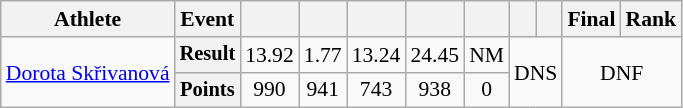<table class="wikitable" style="font-size:90%">
<tr>
<th>Athlete</th>
<th>Event</th>
<th></th>
<th></th>
<th></th>
<th></th>
<th></th>
<th></th>
<th></th>
<th>Final</th>
<th>Rank</th>
</tr>
<tr align=center>
<td rowspan=2 align=left><a href='#'>Dorota Skřivanová</a></td>
<th style="font-size:95%">Result</th>
<td>13.92</td>
<td>1.77</td>
<td>13.24</td>
<td>24.45</td>
<td>NM</td>
<td colspan=2 rowspan=2>DNS</td>
<td rowspan=2 colspan=2>DNF</td>
</tr>
<tr align=center>
<th style="font-size:95%">Points</th>
<td>990</td>
<td>941</td>
<td>743</td>
<td>938</td>
<td>0</td>
</tr>
</table>
